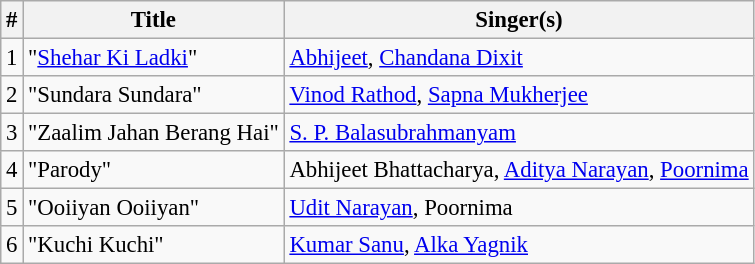<table class="wikitable" style="font-size:95%;">
<tr>
<th>#</th>
<th>Title</th>
<th>Singer(s)</th>
</tr>
<tr>
<td>1</td>
<td>"<a href='#'>Shehar Ki Ladki</a>"</td>
<td><a href='#'>Abhijeet</a>, <a href='#'>Chandana Dixit</a></td>
</tr>
<tr>
<td>2</td>
<td>"Sundara Sundara"</td>
<td><a href='#'>Vinod Rathod</a>, <a href='#'>Sapna Mukherjee</a></td>
</tr>
<tr>
<td>3</td>
<td>"Zaalim Jahan Berang Hai"</td>
<td><a href='#'>S. P. Balasubrahmanyam</a></td>
</tr>
<tr>
<td>4</td>
<td>"Parody"</td>
<td>Abhijeet Bhattacharya, <a href='#'>Aditya Narayan</a>, <a href='#'>Poornima</a></td>
</tr>
<tr>
<td>5</td>
<td>"Ooiiyan Ooiiyan"</td>
<td><a href='#'>Udit Narayan</a>, Poornima</td>
</tr>
<tr>
<td>6</td>
<td>"Kuchi Kuchi"</td>
<td><a href='#'>Kumar Sanu</a>, <a href='#'>Alka Yagnik</a></td>
</tr>
</table>
